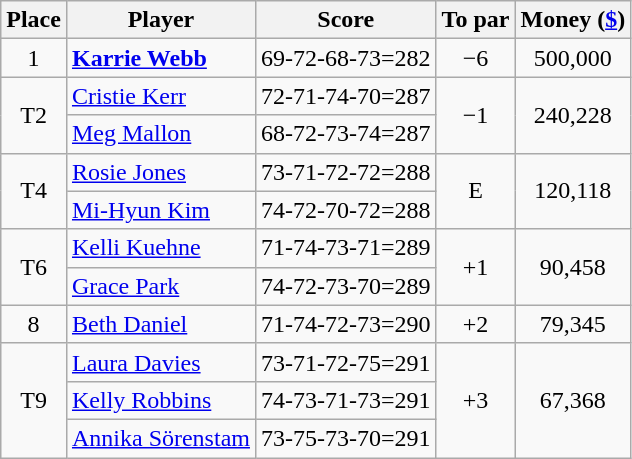<table class=wikitable style="text-align:center">
<tr>
<th>Place</th>
<th>Player</th>
<th>Score</th>
<th>To par</th>
<th>Money (<a href='#'>$</a>)</th>
</tr>
<tr>
<td>1</td>
<td align=left> <strong><a href='#'>Karrie Webb</a></strong></td>
<td>69-72-68-73=282</td>
<td>−6</td>
<td>500,000</td>
</tr>
<tr>
<td rowspan=2>T2</td>
<td align=left> <a href='#'>Cristie Kerr</a></td>
<td>72-71-74-70=287</td>
<td rowspan=2>−1</td>
<td rowspan=2>240,228</td>
</tr>
<tr>
<td align=left> <a href='#'>Meg Mallon</a></td>
<td>68-72-73-74=287</td>
</tr>
<tr>
<td rowspan=2>T4</td>
<td align=left> <a href='#'>Rosie Jones</a></td>
<td>73-71-72-72=288</td>
<td rowspan=2>E</td>
<td rowspan=2>120,118</td>
</tr>
<tr>
<td align=left> <a href='#'>Mi-Hyun Kim</a></td>
<td>74-72-70-72=288</td>
</tr>
<tr>
<td rowspan=2>T6</td>
<td align=left> <a href='#'>Kelli Kuehne</a></td>
<td>71-74-73-71=289</td>
<td rowspan=2>+1</td>
<td rowspan=2>90,458</td>
</tr>
<tr>
<td align=left> <a href='#'>Grace Park</a></td>
<td>74-72-73-70=289</td>
</tr>
<tr>
<td>8</td>
<td align=left> <a href='#'>Beth Daniel</a></td>
<td>71-74-72-73=290</td>
<td>+2</td>
<td>79,345</td>
</tr>
<tr>
<td rowspan=3>T9</td>
<td align=left> <a href='#'>Laura Davies</a></td>
<td>73-71-72-75=291</td>
<td rowspan=3>+3</td>
<td rowspan=3>67,368</td>
</tr>
<tr>
<td align=left> <a href='#'>Kelly Robbins</a></td>
<td>74-73-71-73=291</td>
</tr>
<tr>
<td align=left> <a href='#'>Annika Sörenstam</a></td>
<td>73-75-73-70=291</td>
</tr>
</table>
